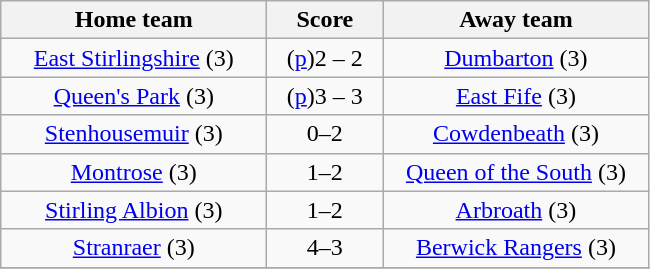<table class="wikitable" style="text-align: center">
<tr>
<th width=170>Home team</th>
<th width=70>Score</th>
<th width=170>Away team</th>
</tr>
<tr>
<td><a href='#'>East Stirlingshire</a> (3)</td>
<td>(<a href='#'>p</a>)2 – 2</td>
<td><a href='#'>Dumbarton</a> (3)</td>
</tr>
<tr>
<td><a href='#'>Queen's Park</a> (3)</td>
<td>(<a href='#'>p</a>)3 – 3</td>
<td><a href='#'>East Fife</a> (3)</td>
</tr>
<tr>
<td><a href='#'>Stenhousemuir</a> (3)</td>
<td>0–2</td>
<td><a href='#'>Cowdenbeath</a> (3)</td>
</tr>
<tr>
<td><a href='#'>Montrose</a> (3)</td>
<td>1–2</td>
<td><a href='#'>Queen of the South</a> (3)</td>
</tr>
<tr>
<td><a href='#'>Stirling Albion</a> (3)</td>
<td>1–2</td>
<td><a href='#'>Arbroath</a> (3)</td>
</tr>
<tr>
<td><a href='#'>Stranraer</a> (3)</td>
<td>4–3</td>
<td><a href='#'>Berwick Rangers</a> (3)</td>
</tr>
<tr>
</tr>
</table>
